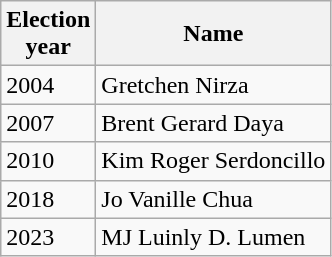<table class=wikitable>
<tr>
<th>Election<br>year</th>
<th>Name</th>
</tr>
<tr>
<td>2004</td>
<td>Gretchen Nirza</td>
</tr>
<tr>
<td>2007</td>
<td>Brent Gerard Daya</td>
</tr>
<tr>
<td>2010</td>
<td>Kim Roger Serdoncillo</td>
</tr>
<tr>
<td>2018</td>
<td>Jo Vanille Chua</td>
</tr>
<tr>
<td>2023</td>
<td>MJ Luinly D. Lumen</td>
</tr>
</table>
